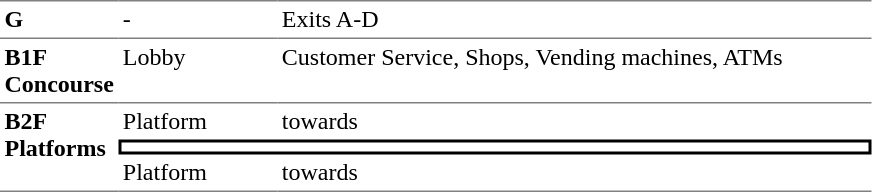<table border=0 cellspacing=0 cellpadding=3>
<tr>
<td style="border-top:solid 1px gray;" width=50 valign=top><strong>G</strong></td>
<td style="border-top:solid 1px gray;" width=100 valign=top>-</td>
<td style="border-top:solid 1px gray;" width=390 valign=top>Exits A-D</td>
</tr>
<tr>
<td style="border-bottom:solid 1px gray; border-top:solid 1px gray;" valign=top width=50><strong>B1F<br>Concourse</strong></td>
<td style="border-bottom:solid 1px gray; border-top:solid 1px gray;" valign=top width=100>Lobby</td>
<td style="border-bottom:solid 1px gray; border-top:solid 1px gray;" valign=top width=390>Customer Service, Shops, Vending machines, ATMs</td>
</tr>
<tr>
<td style="border-bottom:solid 1px gray;" rowspan=3 valign=top><strong>B2F<br>Platforms</strong></td>
<td>Platform</td>
<td>  towards  </td>
</tr>
<tr>
<td style="border-right:solid 2px black;border-left:solid 2px black;border-top:solid 2px black;border-bottom:solid 2px black;text-align:center;" colspan=2></td>
</tr>
<tr>
<td style="border-bottom:solid 1px gray;">Platform</td>
<td style="border-bottom:solid 1px gray;">  towards   </td>
</tr>
</table>
